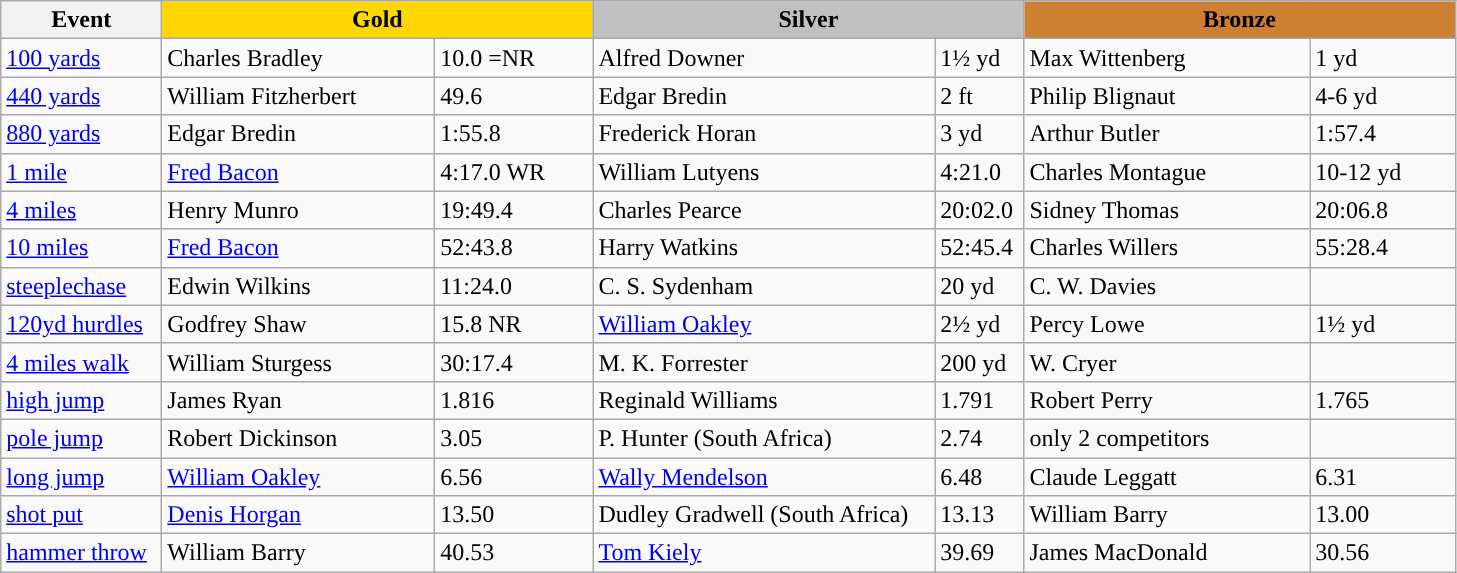<table class="wikitable" style="text-align:left">
<tr>
<th width=100>Event</th>
<th colspan="2" width="280" style="background:gold;">Gold</th>
<th colspan="2" width="280" style="background:silver;">Silver</th>
<th colspan="2" width="280" style="background:#CD7F32;">Bronze</th>
</tr>
<tr>
<td><a href='#'>100 yards</a></td>
<td>Charles Bradley</td>
<td>10.0 =NR</td>
<td>Alfred Downer</td>
<td>1½ yd</td>
<td>Max Wittenberg</td>
<td>1 yd</td>
</tr>
<tr>
<td><a href='#'>440 yards</a></td>
<td>William Fitzherbert</td>
<td>49.6</td>
<td>Edgar Bredin</td>
<td>2 ft</td>
<td>Philip Blignaut</td>
<td>4-6 yd</td>
</tr>
<tr>
<td><a href='#'>880 yards</a></td>
<td> Edgar Bredin</td>
<td>1:55.8</td>
<td>Frederick Horan</td>
<td>3 yd</td>
<td>Arthur Butler</td>
<td>1:57.4</td>
</tr>
<tr>
<td><a href='#'>1 mile</a></td>
<td><a href='#'>Fred Bacon</a></td>
<td>4:17.0 WR</td>
<td>William Lutyens</td>
<td>4:21.0</td>
<td>Charles Montague</td>
<td>10-12 yd</td>
</tr>
<tr>
<td><a href='#'>4 miles</a></td>
<td>Henry Munro</td>
<td>19:49.4</td>
<td>Charles Pearce</td>
<td>20:02.0</td>
<td>Sidney Thomas</td>
<td>20:06.8</td>
</tr>
<tr>
<td><a href='#'>10 miles</a></td>
<td><a href='#'>Fred Bacon</a></td>
<td>52:43.8</td>
<td>Harry Watkins</td>
<td>52:45.4</td>
<td>Charles Willers</td>
<td>55:28.4</td>
</tr>
<tr>
<td><a href='#'>steeplechase</a></td>
<td>Edwin Wilkins</td>
<td>11:24.0</td>
<td>C. S. Sydenham</td>
<td>20 yd</td>
<td>C. W. Davies</td>
<td></td>
</tr>
<tr>
<td><a href='#'>120yd hurdles</a></td>
<td>Godfrey Shaw</td>
<td>15.8 NR</td>
<td><a href='#'>William Oakley</a></td>
<td>2½ yd</td>
<td>Percy Lowe</td>
<td>1½ yd</td>
</tr>
<tr>
<td><a href='#'>4 miles walk</a></td>
<td>William Sturgess</td>
<td>30:17.4</td>
<td>M. K. Forrester</td>
<td>200 yd</td>
<td>W. Cryer</td>
<td></td>
</tr>
<tr>
<td><a href='#'>high jump</a></td>
<td> James Ryan</td>
<td>1.816</td>
<td>Reginald Williams</td>
<td>1.791</td>
<td>Robert Perry</td>
<td>1.765</td>
</tr>
<tr>
<td><a href='#'>pole jump</a></td>
<td>Robert Dickinson</td>
<td>3.05</td>
<td>P. Hunter (South Africa)</td>
<td>2.74</td>
<td>only 2 competitors</td>
<td></td>
</tr>
<tr>
<td><a href='#'>long jump</a></td>
<td><a href='#'>William Oakley</a></td>
<td>6.56</td>
<td> <a href='#'>Wally Mendelson</a></td>
<td>6.48</td>
<td>Claude Leggatt</td>
<td>6.31</td>
</tr>
<tr>
<td><a href='#'>shot put</a></td>
<td> <a href='#'>Denis Horgan</a></td>
<td>13.50</td>
<td>Dudley Gradwell (South Africa)</td>
<td>13.13</td>
<td> William Barry</td>
<td>13.00</td>
</tr>
<tr>
<td><a href='#'>hammer throw</a></td>
<td> William Barry</td>
<td>40.53</td>
<td> <a href='#'>Tom Kiely</a></td>
<td>39.69</td>
<td> James MacDonald</td>
<td>30.56</td>
</tr>
</table>
